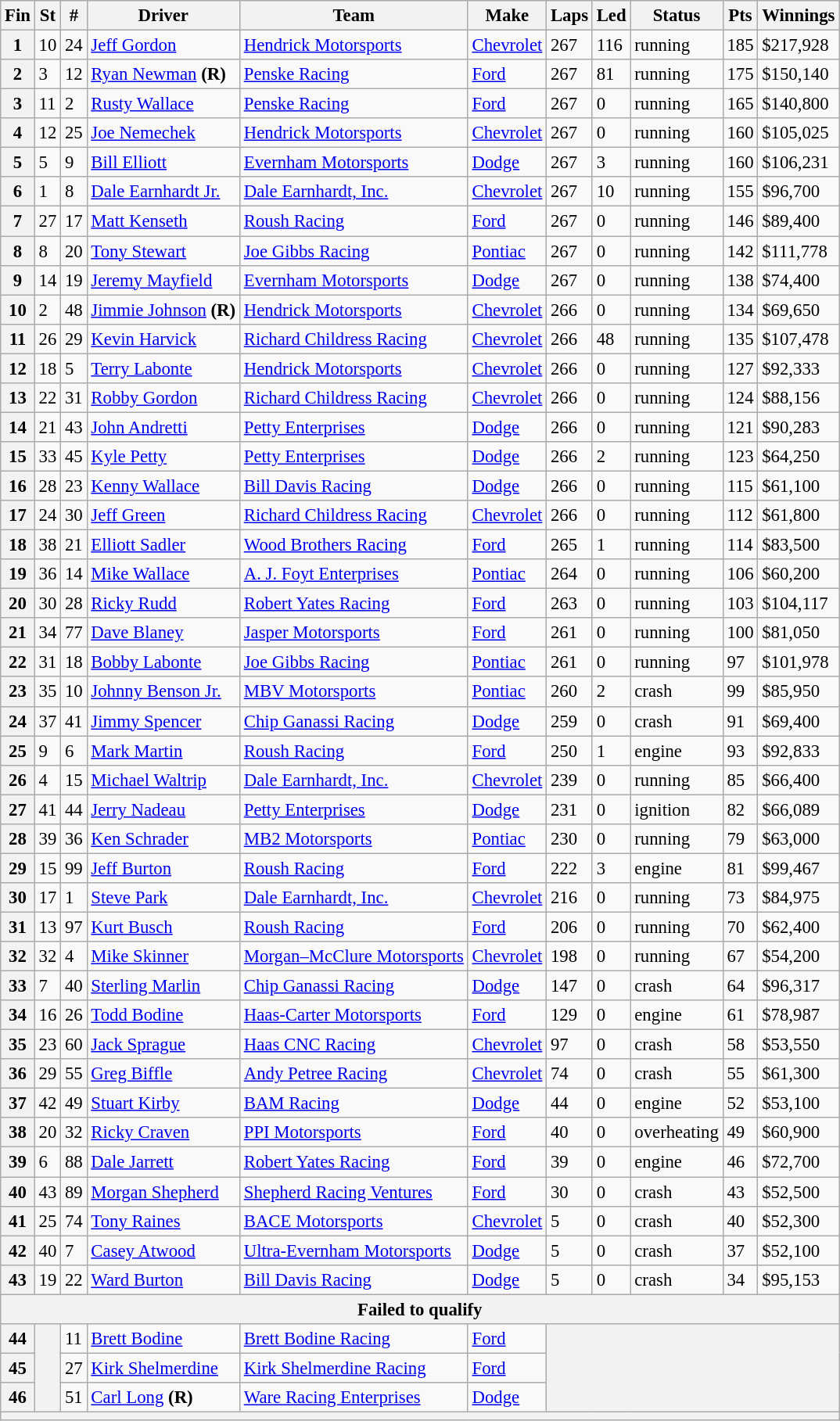<table class="wikitable" style="font-size:95%">
<tr>
<th>Fin</th>
<th>St</th>
<th>#</th>
<th>Driver</th>
<th>Team</th>
<th>Make</th>
<th>Laps</th>
<th>Led</th>
<th>Status</th>
<th>Pts</th>
<th>Winnings</th>
</tr>
<tr>
<th>1</th>
<td>10</td>
<td>24</td>
<td><a href='#'>Jeff Gordon</a></td>
<td><a href='#'>Hendrick Motorsports</a></td>
<td><a href='#'>Chevrolet</a></td>
<td>267</td>
<td>116</td>
<td>running</td>
<td>185</td>
<td>$217,928</td>
</tr>
<tr>
<th>2</th>
<td>3</td>
<td>12</td>
<td><a href='#'>Ryan Newman</a> <strong>(R)</strong></td>
<td><a href='#'>Penske Racing</a></td>
<td><a href='#'>Ford</a></td>
<td>267</td>
<td>81</td>
<td>running</td>
<td>175</td>
<td>$150,140</td>
</tr>
<tr>
<th>3</th>
<td>11</td>
<td>2</td>
<td><a href='#'>Rusty Wallace</a></td>
<td><a href='#'>Penske Racing</a></td>
<td><a href='#'>Ford</a></td>
<td>267</td>
<td>0</td>
<td>running</td>
<td>165</td>
<td>$140,800</td>
</tr>
<tr>
<th>4</th>
<td>12</td>
<td>25</td>
<td><a href='#'>Joe Nemechek</a></td>
<td><a href='#'>Hendrick Motorsports</a></td>
<td><a href='#'>Chevrolet</a></td>
<td>267</td>
<td>0</td>
<td>running</td>
<td>160</td>
<td>$105,025</td>
</tr>
<tr>
<th>5</th>
<td>5</td>
<td>9</td>
<td><a href='#'>Bill Elliott</a></td>
<td><a href='#'>Evernham Motorsports</a></td>
<td><a href='#'>Dodge</a></td>
<td>267</td>
<td>3</td>
<td>running</td>
<td>160</td>
<td>$106,231</td>
</tr>
<tr>
<th>6</th>
<td>1</td>
<td>8</td>
<td><a href='#'>Dale Earnhardt Jr.</a></td>
<td><a href='#'>Dale Earnhardt, Inc.</a></td>
<td><a href='#'>Chevrolet</a></td>
<td>267</td>
<td>10</td>
<td>running</td>
<td>155</td>
<td>$96,700</td>
</tr>
<tr>
<th>7</th>
<td>27</td>
<td>17</td>
<td><a href='#'>Matt Kenseth</a></td>
<td><a href='#'>Roush Racing</a></td>
<td><a href='#'>Ford</a></td>
<td>267</td>
<td>0</td>
<td>running</td>
<td>146</td>
<td>$89,400</td>
</tr>
<tr>
<th>8</th>
<td>8</td>
<td>20</td>
<td><a href='#'>Tony Stewart</a></td>
<td><a href='#'>Joe Gibbs Racing</a></td>
<td><a href='#'>Pontiac</a></td>
<td>267</td>
<td>0</td>
<td>running</td>
<td>142</td>
<td>$111,778</td>
</tr>
<tr>
<th>9</th>
<td>14</td>
<td>19</td>
<td><a href='#'>Jeremy Mayfield</a></td>
<td><a href='#'>Evernham Motorsports</a></td>
<td><a href='#'>Dodge</a></td>
<td>267</td>
<td>0</td>
<td>running</td>
<td>138</td>
<td>$74,400</td>
</tr>
<tr>
<th>10</th>
<td>2</td>
<td>48</td>
<td><a href='#'>Jimmie Johnson</a> <strong>(R)</strong></td>
<td><a href='#'>Hendrick Motorsports</a></td>
<td><a href='#'>Chevrolet</a></td>
<td>266</td>
<td>0</td>
<td>running</td>
<td>134</td>
<td>$69,650</td>
</tr>
<tr>
<th>11</th>
<td>26</td>
<td>29</td>
<td><a href='#'>Kevin Harvick</a></td>
<td><a href='#'>Richard Childress Racing</a></td>
<td><a href='#'>Chevrolet</a></td>
<td>266</td>
<td>48</td>
<td>running</td>
<td>135</td>
<td>$107,478</td>
</tr>
<tr>
<th>12</th>
<td>18</td>
<td>5</td>
<td><a href='#'>Terry Labonte</a></td>
<td><a href='#'>Hendrick Motorsports</a></td>
<td><a href='#'>Chevrolet</a></td>
<td>266</td>
<td>0</td>
<td>running</td>
<td>127</td>
<td>$92,333</td>
</tr>
<tr>
<th>13</th>
<td>22</td>
<td>31</td>
<td><a href='#'>Robby Gordon</a></td>
<td><a href='#'>Richard Childress Racing</a></td>
<td><a href='#'>Chevrolet</a></td>
<td>266</td>
<td>0</td>
<td>running</td>
<td>124</td>
<td>$88,156</td>
</tr>
<tr>
<th>14</th>
<td>21</td>
<td>43</td>
<td><a href='#'>John Andretti</a></td>
<td><a href='#'>Petty Enterprises</a></td>
<td><a href='#'>Dodge</a></td>
<td>266</td>
<td>0</td>
<td>running</td>
<td>121</td>
<td>$90,283</td>
</tr>
<tr>
<th>15</th>
<td>33</td>
<td>45</td>
<td><a href='#'>Kyle Petty</a></td>
<td><a href='#'>Petty Enterprises</a></td>
<td><a href='#'>Dodge</a></td>
<td>266</td>
<td>2</td>
<td>running</td>
<td>123</td>
<td>$64,250</td>
</tr>
<tr>
<th>16</th>
<td>28</td>
<td>23</td>
<td><a href='#'>Kenny Wallace</a></td>
<td><a href='#'>Bill Davis Racing</a></td>
<td><a href='#'>Dodge</a></td>
<td>266</td>
<td>0</td>
<td>running</td>
<td>115</td>
<td>$61,100</td>
</tr>
<tr>
<th>17</th>
<td>24</td>
<td>30</td>
<td><a href='#'>Jeff Green</a></td>
<td><a href='#'>Richard Childress Racing</a></td>
<td><a href='#'>Chevrolet</a></td>
<td>266</td>
<td>0</td>
<td>running</td>
<td>112</td>
<td>$61,800</td>
</tr>
<tr>
<th>18</th>
<td>38</td>
<td>21</td>
<td><a href='#'>Elliott Sadler</a></td>
<td><a href='#'>Wood Brothers Racing</a></td>
<td><a href='#'>Ford</a></td>
<td>265</td>
<td>1</td>
<td>running</td>
<td>114</td>
<td>$83,500</td>
</tr>
<tr>
<th>19</th>
<td>36</td>
<td>14</td>
<td><a href='#'>Mike Wallace</a></td>
<td><a href='#'>A. J. Foyt Enterprises</a></td>
<td><a href='#'>Pontiac</a></td>
<td>264</td>
<td>0</td>
<td>running</td>
<td>106</td>
<td>$60,200</td>
</tr>
<tr>
<th>20</th>
<td>30</td>
<td>28</td>
<td><a href='#'>Ricky Rudd</a></td>
<td><a href='#'>Robert Yates Racing</a></td>
<td><a href='#'>Ford</a></td>
<td>263</td>
<td>0</td>
<td>running</td>
<td>103</td>
<td>$104,117</td>
</tr>
<tr>
<th>21</th>
<td>34</td>
<td>77</td>
<td><a href='#'>Dave Blaney</a></td>
<td><a href='#'>Jasper Motorsports</a></td>
<td><a href='#'>Ford</a></td>
<td>261</td>
<td>0</td>
<td>running</td>
<td>100</td>
<td>$81,050</td>
</tr>
<tr>
<th>22</th>
<td>31</td>
<td>18</td>
<td><a href='#'>Bobby Labonte</a></td>
<td><a href='#'>Joe Gibbs Racing</a></td>
<td><a href='#'>Pontiac</a></td>
<td>261</td>
<td>0</td>
<td>running</td>
<td>97</td>
<td>$101,978</td>
</tr>
<tr>
<th>23</th>
<td>35</td>
<td>10</td>
<td><a href='#'>Johnny Benson Jr.</a></td>
<td><a href='#'>MBV Motorsports</a></td>
<td><a href='#'>Pontiac</a></td>
<td>260</td>
<td>2</td>
<td>crash</td>
<td>99</td>
<td>$85,950</td>
</tr>
<tr>
<th>24</th>
<td>37</td>
<td>41</td>
<td><a href='#'>Jimmy Spencer</a></td>
<td><a href='#'>Chip Ganassi Racing</a></td>
<td><a href='#'>Dodge</a></td>
<td>259</td>
<td>0</td>
<td>crash</td>
<td>91</td>
<td>$69,400</td>
</tr>
<tr>
<th>25</th>
<td>9</td>
<td>6</td>
<td><a href='#'>Mark Martin</a></td>
<td><a href='#'>Roush Racing</a></td>
<td><a href='#'>Ford</a></td>
<td>250</td>
<td>1</td>
<td>engine</td>
<td>93</td>
<td>$92,833</td>
</tr>
<tr>
<th>26</th>
<td>4</td>
<td>15</td>
<td><a href='#'>Michael Waltrip</a></td>
<td><a href='#'>Dale Earnhardt, Inc.</a></td>
<td><a href='#'>Chevrolet</a></td>
<td>239</td>
<td>0</td>
<td>running</td>
<td>85</td>
<td>$66,400</td>
</tr>
<tr>
<th>27</th>
<td>41</td>
<td>44</td>
<td><a href='#'>Jerry Nadeau</a></td>
<td><a href='#'>Petty Enterprises</a></td>
<td><a href='#'>Dodge</a></td>
<td>231</td>
<td>0</td>
<td>ignition</td>
<td>82</td>
<td>$66,089</td>
</tr>
<tr>
<th>28</th>
<td>39</td>
<td>36</td>
<td><a href='#'>Ken Schrader</a></td>
<td><a href='#'>MB2 Motorsports</a></td>
<td><a href='#'>Pontiac</a></td>
<td>230</td>
<td>0</td>
<td>running</td>
<td>79</td>
<td>$63,000</td>
</tr>
<tr>
<th>29</th>
<td>15</td>
<td>99</td>
<td><a href='#'>Jeff Burton</a></td>
<td><a href='#'>Roush Racing</a></td>
<td><a href='#'>Ford</a></td>
<td>222</td>
<td>3</td>
<td>engine</td>
<td>81</td>
<td>$99,467</td>
</tr>
<tr>
<th>30</th>
<td>17</td>
<td>1</td>
<td><a href='#'>Steve Park</a></td>
<td><a href='#'>Dale Earnhardt, Inc.</a></td>
<td><a href='#'>Chevrolet</a></td>
<td>216</td>
<td>0</td>
<td>running</td>
<td>73</td>
<td>$84,975</td>
</tr>
<tr>
<th>31</th>
<td>13</td>
<td>97</td>
<td><a href='#'>Kurt Busch</a></td>
<td><a href='#'>Roush Racing</a></td>
<td><a href='#'>Ford</a></td>
<td>206</td>
<td>0</td>
<td>running</td>
<td>70</td>
<td>$62,400</td>
</tr>
<tr>
<th>32</th>
<td>32</td>
<td>4</td>
<td><a href='#'>Mike Skinner</a></td>
<td><a href='#'>Morgan–McClure Motorsports</a></td>
<td><a href='#'>Chevrolet</a></td>
<td>198</td>
<td>0</td>
<td>running</td>
<td>67</td>
<td>$54,200</td>
</tr>
<tr>
<th>33</th>
<td>7</td>
<td>40</td>
<td><a href='#'>Sterling Marlin</a></td>
<td><a href='#'>Chip Ganassi Racing</a></td>
<td><a href='#'>Dodge</a></td>
<td>147</td>
<td>0</td>
<td>crash</td>
<td>64</td>
<td>$96,317</td>
</tr>
<tr>
<th>34</th>
<td>16</td>
<td>26</td>
<td><a href='#'>Todd Bodine</a></td>
<td><a href='#'>Haas-Carter Motorsports</a></td>
<td><a href='#'>Ford</a></td>
<td>129</td>
<td>0</td>
<td>engine</td>
<td>61</td>
<td>$78,987</td>
</tr>
<tr>
<th>35</th>
<td>23</td>
<td>60</td>
<td><a href='#'>Jack Sprague</a></td>
<td><a href='#'>Haas CNC Racing</a></td>
<td><a href='#'>Chevrolet</a></td>
<td>97</td>
<td>0</td>
<td>crash</td>
<td>58</td>
<td>$53,550</td>
</tr>
<tr>
<th>36</th>
<td>29</td>
<td>55</td>
<td><a href='#'>Greg Biffle</a></td>
<td><a href='#'>Andy Petree Racing</a></td>
<td><a href='#'>Chevrolet</a></td>
<td>74</td>
<td>0</td>
<td>crash</td>
<td>55</td>
<td>$61,300</td>
</tr>
<tr>
<th>37</th>
<td>42</td>
<td>49</td>
<td><a href='#'>Stuart Kirby</a></td>
<td><a href='#'>BAM Racing</a></td>
<td><a href='#'>Dodge</a></td>
<td>44</td>
<td>0</td>
<td>engine</td>
<td>52</td>
<td>$53,100</td>
</tr>
<tr>
<th>38</th>
<td>20</td>
<td>32</td>
<td><a href='#'>Ricky Craven</a></td>
<td><a href='#'>PPI Motorsports</a></td>
<td><a href='#'>Ford</a></td>
<td>40</td>
<td>0</td>
<td>overheating</td>
<td>49</td>
<td>$60,900</td>
</tr>
<tr>
<th>39</th>
<td>6</td>
<td>88</td>
<td><a href='#'>Dale Jarrett</a></td>
<td><a href='#'>Robert Yates Racing</a></td>
<td><a href='#'>Ford</a></td>
<td>39</td>
<td>0</td>
<td>engine</td>
<td>46</td>
<td>$72,700</td>
</tr>
<tr>
<th>40</th>
<td>43</td>
<td>89</td>
<td><a href='#'>Morgan Shepherd</a></td>
<td><a href='#'>Shepherd Racing Ventures</a></td>
<td><a href='#'>Ford</a></td>
<td>30</td>
<td>0</td>
<td>crash</td>
<td>43</td>
<td>$52,500</td>
</tr>
<tr>
<th>41</th>
<td>25</td>
<td>74</td>
<td><a href='#'>Tony Raines</a></td>
<td><a href='#'>BACE Motorsports</a></td>
<td><a href='#'>Chevrolet</a></td>
<td>5</td>
<td>0</td>
<td>crash</td>
<td>40</td>
<td>$52,300</td>
</tr>
<tr>
<th>42</th>
<td>40</td>
<td>7</td>
<td><a href='#'>Casey Atwood</a></td>
<td><a href='#'>Ultra-Evernham Motorsports</a></td>
<td><a href='#'>Dodge</a></td>
<td>5</td>
<td>0</td>
<td>crash</td>
<td>37</td>
<td>$52,100</td>
</tr>
<tr>
<th>43</th>
<td>19</td>
<td>22</td>
<td><a href='#'>Ward Burton</a></td>
<td><a href='#'>Bill Davis Racing</a></td>
<td><a href='#'>Dodge</a></td>
<td>5</td>
<td>0</td>
<td>crash</td>
<td>34</td>
<td>$95,153</td>
</tr>
<tr>
<th colspan="11">Failed to qualify</th>
</tr>
<tr>
<th>44</th>
<th rowspan="3"></th>
<td>11</td>
<td><a href='#'>Brett Bodine</a></td>
<td><a href='#'>Brett Bodine Racing</a></td>
<td><a href='#'>Ford</a></td>
<th colspan="5" rowspan="3"></th>
</tr>
<tr>
<th>45</th>
<td>27</td>
<td><a href='#'>Kirk Shelmerdine</a></td>
<td><a href='#'>Kirk Shelmerdine Racing</a></td>
<td><a href='#'>Ford</a></td>
</tr>
<tr>
<th>46</th>
<td>51</td>
<td><a href='#'>Carl Long</a> <strong>(R)</strong></td>
<td><a href='#'>Ware Racing Enterprises</a></td>
<td><a href='#'>Dodge</a></td>
</tr>
<tr>
<th colspan="11"></th>
</tr>
</table>
